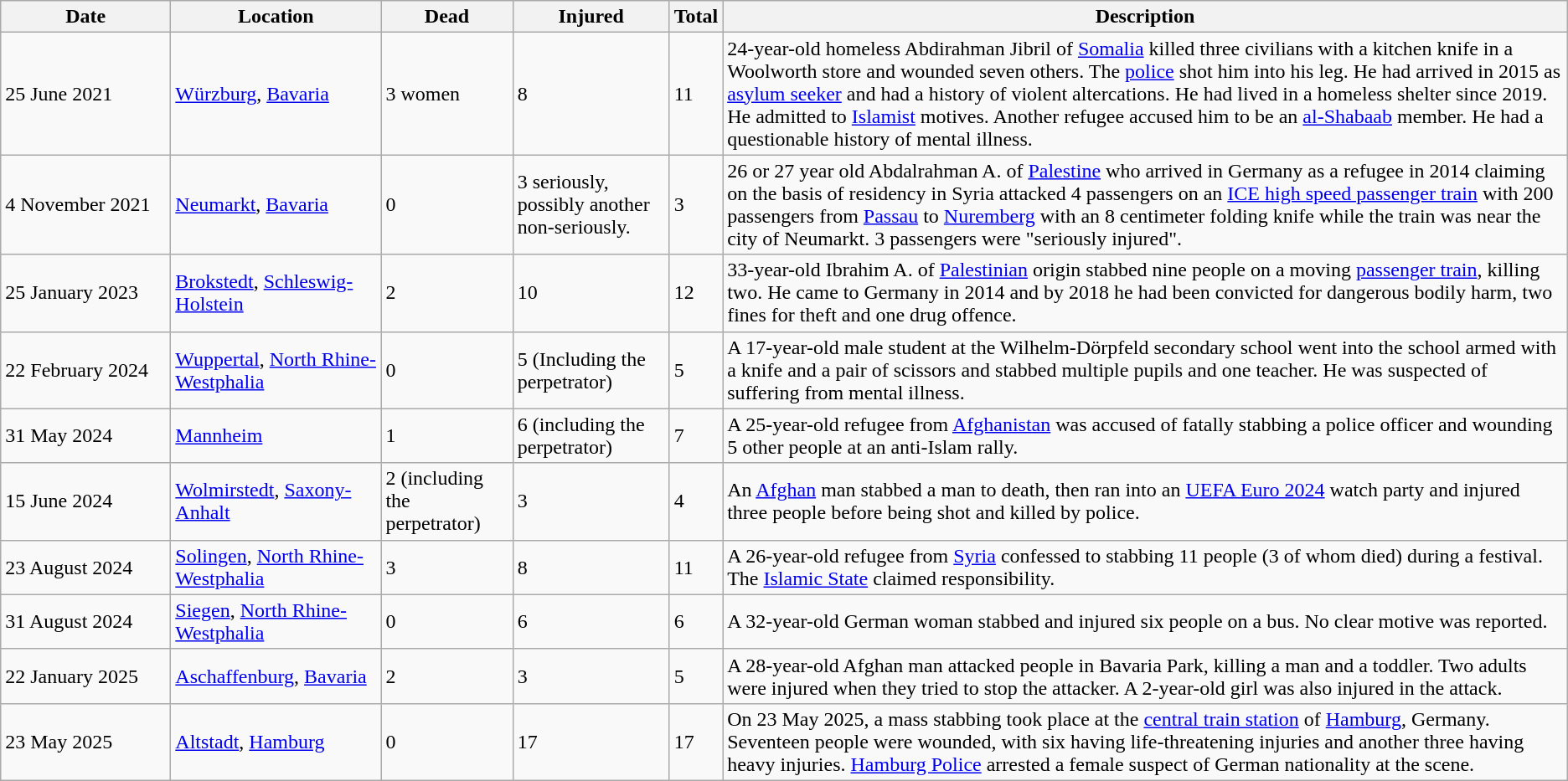<table class="wikitable sortable">
<tr>
<th scope="col" style="width: 8rem;">Date</th>
<th scope="col" style="width: 10rem;">Location</th>
<th data-sort-type=number>Dead</th>
<th data-sort-type=number>Injured</th>
<th data-sort-type=number>Total</th>
<th class=unsortable>Description</th>
</tr>
<tr>
<td>25 June 2021</td>
<td><a href='#'>Würzburg</a>, <a href='#'>Bavaria</a></td>
<td>3 women</td>
<td>8</td>
<td>11</td>
<td> 24-year-old homeless Abdirahman Jibril of <a href='#'>Somalia</a> killed three civilians with a kitchen knife in a Woolworth store and wounded seven others. The <a href='#'>police</a> shot him into his leg. He had arrived in 2015 as <a href='#'>asylum seeker</a> and had a history of violent altercations. He had lived in a homeless shelter since 2019. He admitted to <a href='#'>Islamist</a> motives. Another refugee accused him to be an <a href='#'>al-Shabaab</a> member. He had a questionable history of mental illness.</td>
</tr>
<tr>
<td>4 November 2021</td>
<td><a href='#'>Neumarkt</a>, <a href='#'>Bavaria</a></td>
<td>0</td>
<td>3 seriously, possibly another non-seriously.</td>
<td>3</td>
<td>26 or 27 year old Abdalrahman A. of <a href='#'>Palestine</a> who arrived in Germany as a refugee in 2014 claiming on the basis of residency in Syria attacked 4 passengers on an <a href='#'>ICE high speed passenger train</a> with 200 passengers from <a href='#'>Passau</a> to <a href='#'>Nuremberg</a> with an 8 centimeter folding knife while the train was near the city of Neumarkt. 3 passengers were "seriously injured".</td>
</tr>
<tr>
<td>25 January 2023</td>
<td><a href='#'>Brokstedt</a>, <a href='#'>Schleswig-Holstein</a></td>
<td>2</td>
<td>10</td>
<td>12</td>
<td> 33-year-old Ibrahim A. of <a href='#'>Palestinian</a> origin stabbed nine people on a moving <a href='#'>passenger train</a>, killing two. He came to Germany in 2014 and by 2018 he had been convicted for dangerous bodily harm, two fines for theft and one drug offence.</td>
</tr>
<tr>
<td>22 February 2024</td>
<td><a href='#'>Wuppertal</a>, <a href='#'>North Rhine-Westphalia</a></td>
<td>0</td>
<td>5 (Including the perpetrator)</td>
<td>5</td>
<td>A 17-year-old male student at the Wilhelm-Dörpfeld secondary school went into the school armed with a knife and a pair of scissors and stabbed multiple pupils and one teacher. He was suspected of suffering from mental illness.</td>
</tr>
<tr>
<td>31 May 2024</td>
<td><a href='#'>Mannheim</a></td>
<td>1</td>
<td>6 (including the perpetrator)</td>
<td>7</td>
<td> A 25-year-old refugee from <a href='#'>Afghanistan</a> was accused of fatally stabbing a police officer and wounding 5 other people at an anti-Islam rally.</td>
</tr>
<tr>
<td>15 June 2024</td>
<td><a href='#'>Wolmirstedt</a>, <a href='#'>Saxony-Anhalt</a></td>
<td>2 (including the perpetrator)</td>
<td>3</td>
<td>4</td>
<td>An <a href='#'>Afghan</a> man stabbed a man to death, then ran into an <a href='#'>UEFA Euro 2024</a> watch party and injured three people before being shot and killed by police.</td>
</tr>
<tr>
<td>23 August 2024</td>
<td><a href='#'>Solingen</a>, <a href='#'>North Rhine-Westphalia</a></td>
<td>3</td>
<td>8</td>
<td>11</td>
<td> A 26-year-old refugee from <a href='#'>Syria</a> confessed to stabbing 11 people (3 of whom died) during a festival. The <a href='#'>Islamic State</a> claimed responsibility.</td>
</tr>
<tr>
<td>31 August 2024</td>
<td><a href='#'>Siegen</a>, <a href='#'>North Rhine-Westphalia</a></td>
<td>0</td>
<td>6</td>
<td>6</td>
<td>A 32-year-old German woman stabbed and injured six people on a bus. No clear motive was reported.</td>
</tr>
<tr>
<td>22 January 2025</td>
<td><a href='#'>Aschaffenburg</a>, <a href='#'>Bavaria</a></td>
<td>2</td>
<td>3</td>
<td>5</td>
<td> A 28-year-old Afghan man attacked people in Bavaria Park, killing a man and a toddler. Two adults were injured when they tried to stop the attacker. A 2-year-old girl was also injured in the attack.</td>
</tr>
<tr>
<td>23 May 2025</td>
<td><a href='#'>Altstadt</a>, <a href='#'>Hamburg</a></td>
<td>0</td>
<td>17</td>
<td>17</td>
<td> On 23 May 2025, a mass stabbing took place at the <a href='#'>central train station</a> of <a href='#'>Hamburg</a>, Germany. Seventeen people were wounded, with six having life-threatening injuries and another three having heavy injuries. <a href='#'>Hamburg Police</a> arrested a female suspect of German nationality at the scene.</td>
</tr>
</table>
